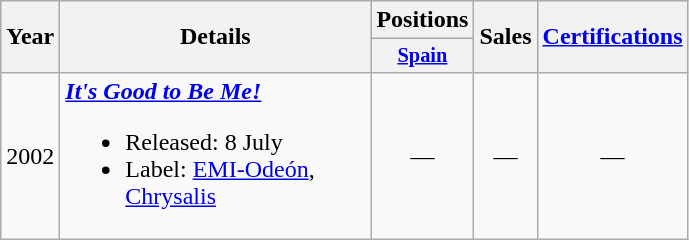<table class="wikitable">
<tr>
<th rowspan="2">Year</th>
<th rowspan="2" width="200">Details</th>
<th colspan="1">Positions</th>
<th rowspan="2">Sales</th>
<th rowspan="2"><a href='#'>Certifications</a></th>
</tr>
<tr>
<th style="width:3em;font-size:85%"><a href='#'>Spain</a></th>
</tr>
<tr>
<td>2002</td>
<td><strong><em><a href='#'>It's Good to Be Me!</a></em></strong><br><ul><li>Released: 8 July</li><li>Label: <a href='#'>EMI-Odeón</a>, <a href='#'>Chrysalis</a></li></ul></td>
<td align="center">—</td>
<td align="center">—</td>
<td align="center">—</td>
</tr>
</table>
